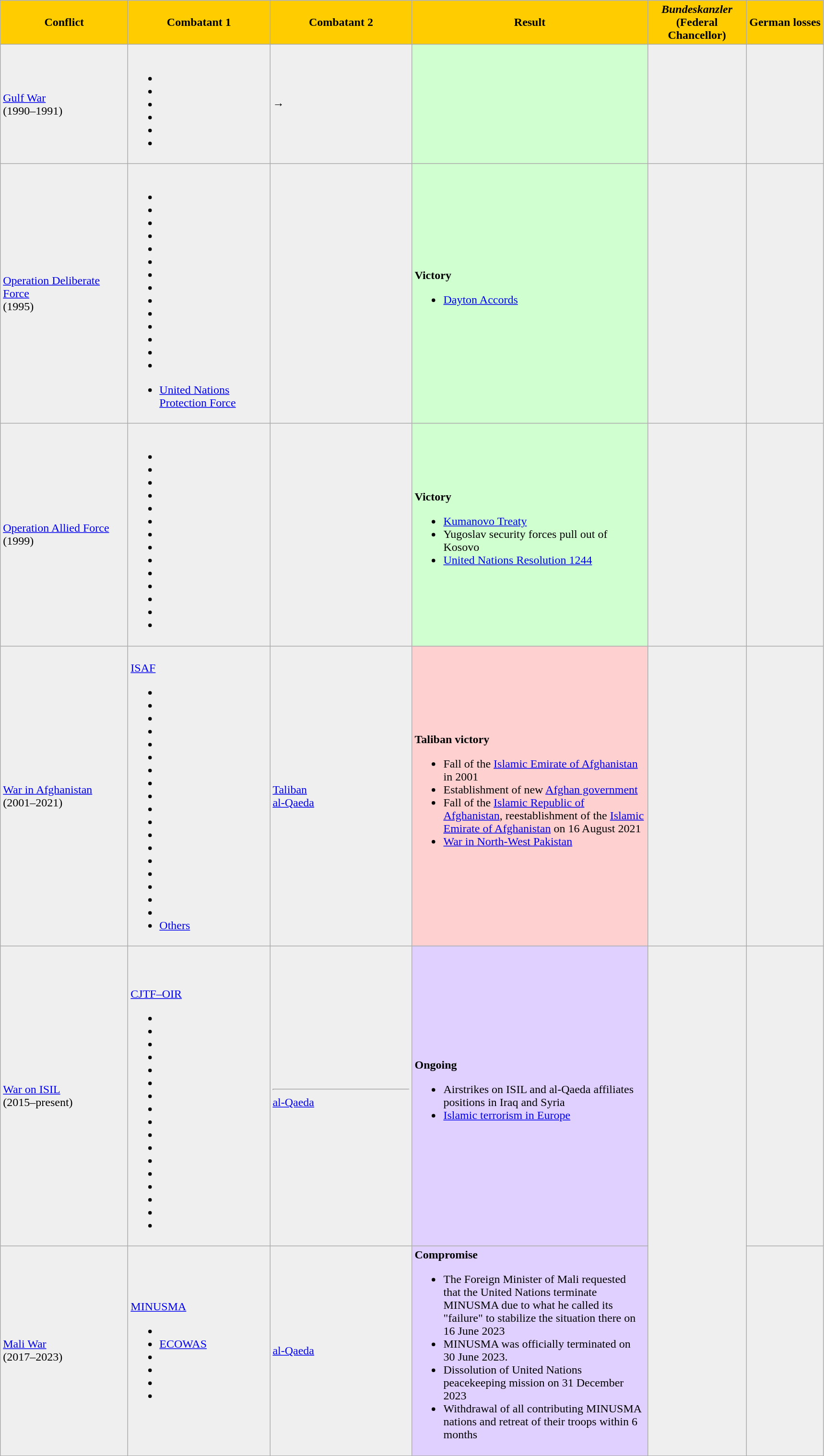<table class="wikitable">
<tr>
<th style="background:#FFCC00" width="170px">Conflict</th>
<th style="background:#FFCC00" width="190px">Combatant 1</th>
<th style="background:#FFCC00" width="190px">Combatant 2</th>
<th style="background:#FFCC00" width="320px">Result</th>
<th style="background:#FFCC00" width="130px"><em>Bundeskanzler</em> (Federal Chancellor)</th>
<th style="background:#FFCC00" width="100px">German losses</th>
</tr>
<tr>
<td style="background:#efefef"><a href='#'>Gulf War</a><br>(1990–1991)</td>
<td style="background:#efefef"><br><ul><li></li><li></li><li></li><li></li><li></li><li></li></ul></td>
<td style="background:#efefef">  → </td>
<td style="background:#D0FFD0"></td>
<td style="background:#efefef"></td>
<td style="background:#efefef"></td>
</tr>
<tr>
<td style="background:#efefef"><a href='#'>Operation Deliberate Force</a><br>(1995)</td>
<td style="background:#efefef"><br><ul><li></li><li></li><li></li><li></li><li></li><li></li><li></li><li></li><li></li><li></li><li></li><li></li><li></li><li></li></ul><ul><li> <a href='#'>United Nations Protection Force</a></li></ul></td>
<td style="background:#efefef"></td>
<td style="background:#D0FFD0"><strong>Victory</strong><br><ul><li><a href='#'>Dayton Accords</a></li></ul></td>
<td style="background:#efefef"></td>
<td style="background:#efefef"></td>
</tr>
<tr>
<td style="background:#efefef"><a href='#'>Operation Allied Force</a><br>(1999)</td>
<td style="background:#efefef"><br><ul><li></li><li></li><li></li><li></li><li></li><li></li><li></li><li></li><li></li><li></li><li></li><li></li><li></li><li></li></ul></td>
<td style="background:#efefef"></td>
<td style="background:#D0FFD0"><strong>Victory</strong><br><ul><li><a href='#'>Kumanovo Treaty</a></li><li>Yugoslav security forces pull out of Kosovo</li><li><a href='#'>United Nations Resolution 1244</a></li></ul></td>
<td style="background:#efefef"></td>
<td style="background:#efefef"></td>
</tr>
<tr>
<td style="background:#efefef"><a href='#'>War in Afghanistan</a><br>(2001–2021)</td>
<td style="background:#efefef"><br> <a href='#'>ISAF</a><br><ul><li></li><li></li><li></li><li></li><li></li><li></li><li></li><li></li><li></li><li></li><li></li><li></li><li></li><li></li><li></li><li></li><li></li><li></li><li><a href='#'>Others</a></li></ul></td>
<td style="background:#efefef"> <a href='#'>Taliban</a><br> <a href='#'>al-Qaeda</a></td>
<td style="background:#FFD0D0"><strong>Taliban victory</strong><br><ul><li>Fall of the <a href='#'>Islamic Emirate of Afghanistan</a> in 2001</li><li>Establishment of new <a href='#'>Afghan government</a></li><li>Fall of the <a href='#'>Islamic Republic of Afghanistan</a>, reestablishment of the <a href='#'>Islamic Emirate of Afghanistan</a> on 16 August 2021</li><li><a href='#'>War in North-West Pakistan</a></li></ul></td>
<td style="background:#efefef"></td>
<td style="background:#efefef"></td>
</tr>
<tr>
<td style="background:#efefef"><a href='#'>War on ISIL</a><br>(2015–present)</td>
<td style="background:#efefef"><br><br><br> <a href='#'>CJTF–OIR</a><br><ul><li></li><li></li><li></li><li></li><li></li><li></li><li></li><li></li><li></li><li></li><li></li><li></li><li></li><li></li><li></li><li></li><li></li></ul></td>
<td style="background:#efefef"><hr> <a href='#'>al-Qaeda</a></td>
<td style="background:#E0D0FF"><strong>Ongoing</strong><br><ul><li>Airstrikes on ISIL and al-Qaeda affiliates positions in Iraq and Syria</li><li><a href='#'>Islamic terrorism in Europe</a></li></ul></td>
<td style="background:#efefef" rowspan=2></td>
<td style="background:#efefef"></td>
</tr>
<tr>
<td style="background:#efefef"><a href='#'>Mali War</a><br>(2017–2023)</td>
<td style="background:#efefef"><br> <a href='#'>MINUSMA</a><br><ul><li></li><li> <a href='#'>ECOWAS</a></li><li></li><li></li><li></li><li></li></ul></td>
<td style="background:#efefef"> <a href='#'>al-Qaeda</a></td>
<td style="background:#E0D0FF"><strong>Compromise</strong><br><ul><li>The Foreign Minister of Mali requested that the United Nations terminate MINUSMA due to what he called its "failure" to stabilize the situation there on 16 June 2023</li><li>MINUSMA was officially terminated on 30 June 2023.</li><li>Dissolution of United Nations peacekeeping mission on 31 December 2023</li><li>Withdrawal of all contributing MINUSMA nations and retreat of their troops within 6 months</li></ul></td>
<td style="background:#efefef"></td>
</tr>
</table>
